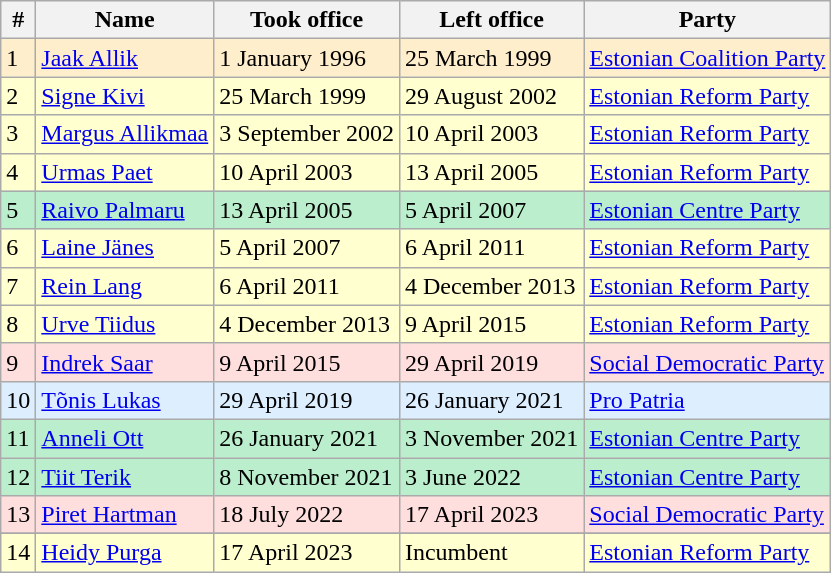<table class="wikitable">
<tr>
<th>#</th>
<th>Name</th>
<th>Took office</th>
<th>Left office</th>
<th>Party</th>
</tr>
<tr style="background:#FFEECC">
<td>1</td>
<td><a href='#'>Jaak Allik</a></td>
<td>1 January 1996</td>
<td>25 March 1999</td>
<td><a href='#'>Estonian Coalition Party</a></td>
</tr>
<tr style="background:#FFFFD0">
<td>2</td>
<td><a href='#'>Signe Kivi</a></td>
<td>25 March 1999</td>
<td>29 August 2002</td>
<td><a href='#'>Estonian Reform Party</a></td>
</tr>
<tr style="background:#FFFFD0">
<td>3</td>
<td><a href='#'>Margus Allikmaa</a></td>
<td>3 September 2002</td>
<td>10 April 2003</td>
<td><a href='#'>Estonian Reform Party</a></td>
</tr>
<tr style="background:#FFFFD0">
<td>4</td>
<td><a href='#'>Urmas Paet</a></td>
<td>10 April 2003</td>
<td>13 April 2005</td>
<td><a href='#'>Estonian Reform Party</a></td>
</tr>
<tr style="background:#BBEECC">
<td>5</td>
<td><a href='#'>Raivo Palmaru</a></td>
<td>13 April 2005</td>
<td>5 April 2007</td>
<td><a href='#'>Estonian Centre Party</a></td>
</tr>
<tr style="background:#FFFFD0">
<td>6</td>
<td><a href='#'>Laine Jänes</a></td>
<td>5 April 2007</td>
<td>6 April 2011</td>
<td><a href='#'>Estonian Reform Party</a></td>
</tr>
<tr style="background:#FFFFD0">
<td>7</td>
<td><a href='#'>Rein Lang</a></td>
<td>6 April 2011</td>
<td>4 December 2013</td>
<td><a href='#'>Estonian Reform Party</a></td>
</tr>
<tr style="background:#FFFFD0">
<td>8</td>
<td><a href='#'>Urve Tiidus</a></td>
<td>4 December 2013</td>
<td>9 April 2015</td>
<td><a href='#'>Estonian Reform Party</a></td>
</tr>
<tr style="background:#FFDFDD">
<td>9</td>
<td><a href='#'>Indrek Saar</a></td>
<td>9 April 2015</td>
<td>29 April 2019</td>
<td><a href='#'>Social Democratic Party</a></td>
</tr>
<tr style="background:#DDEEFF">
<td>10</td>
<td><a href='#'>Tõnis Lukas</a></td>
<td>29 April 2019</td>
<td>26 January 2021</td>
<td><a href='#'>Pro Patria</a></td>
</tr>
<tr style="background:#BBEECC">
<td>11</td>
<td><a href='#'>Anneli Ott</a></td>
<td>26 January 2021</td>
<td>3 November 2021</td>
<td><a href='#'>Estonian Centre Party</a></td>
</tr>
<tr style="background:#BBEECC">
<td>12</td>
<td><a href='#'>Tiit Terik</a></td>
<td>8 November 2021</td>
<td>3 June 2022</td>
<td><a href='#'>Estonian Centre Party</a></td>
</tr>
<tr style="background:#FFDFDD">
<td>13</td>
<td><a href='#'>Piret Hartman</a></td>
<td>18 July 2022</td>
<td>17 April 2023</td>
<td><a href='#'>Social Democratic Party</a></td>
</tr>
<tr>
</tr>
<tr style="background:#FFFFD0">
<td>14</td>
<td><a href='#'>Heidy Purga</a></td>
<td>17 April 2023</td>
<td>Incumbent</td>
<td><a href='#'>Estonian Reform Party</a></td>
</tr>
</table>
